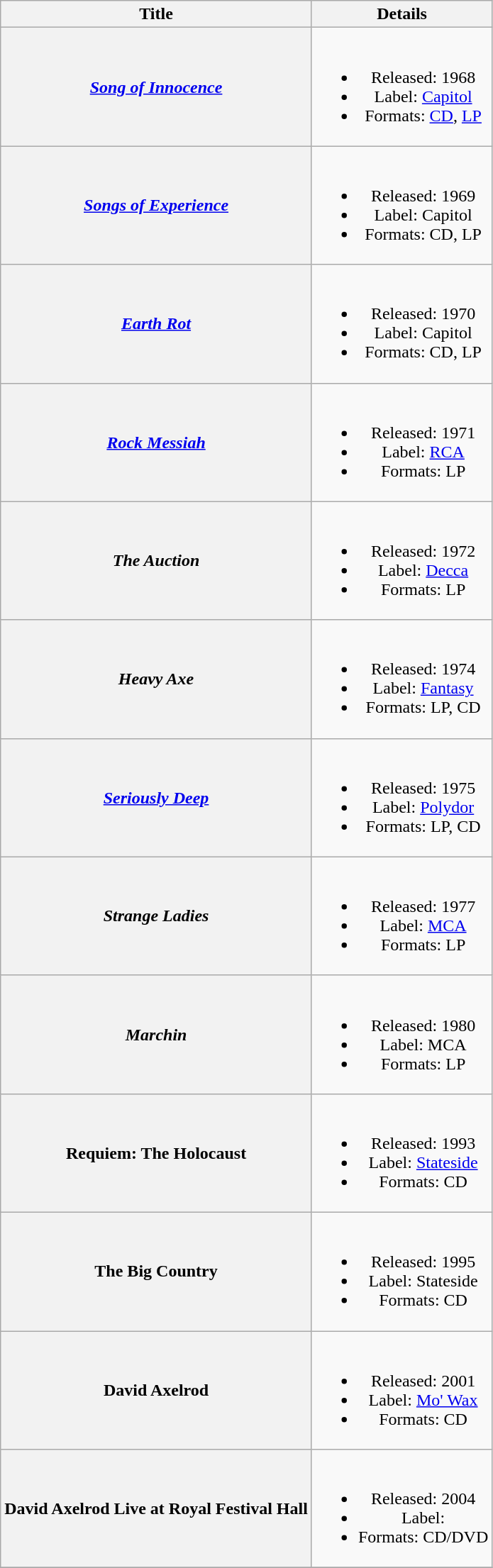<table class="wikitable plainrowheaders" style="text-align:center;">
<tr>
<th>Title</th>
<th>Details</th>
</tr>
<tr>
<th scope="row"><em><a href='#'>Song of Innocence</a></em></th>
<td><br><ul><li>Released: 1968</li><li>Label: <a href='#'>Capitol</a></li><li>Formats: <a href='#'>CD</a>, <a href='#'>LP</a></li></ul></td>
</tr>
<tr>
<th scope="row"><em><a href='#'>Songs of Experience</a></em></th>
<td><br><ul><li>Released: 1969</li><li>Label: Capitol</li><li>Formats: CD, LP</li></ul></td>
</tr>
<tr>
<th scope="row"><em><a href='#'>Earth Rot</a></em></th>
<td><br><ul><li>Released: 1970</li><li>Label: Capitol</li><li>Formats: CD, LP</li></ul></td>
</tr>
<tr>
<th scope="row"><em><a href='#'>Rock Messiah</a></em></th>
<td><br><ul><li>Released: 1971</li><li>Label: <a href='#'>RCA</a></li><li>Formats: LP</li></ul></td>
</tr>
<tr>
<th scope="row"><em>The Auction</em></th>
<td><br><ul><li>Released: 1972</li><li>Label: <a href='#'>Decca</a></li><li>Formats: LP</li></ul></td>
</tr>
<tr>
<th scope="row"><em>Heavy Axe</em></th>
<td><br><ul><li>Released: 1974</li><li>Label: <a href='#'>Fantasy</a></li><li>Formats: LP, CD</li></ul></td>
</tr>
<tr>
<th scope="row"><em><a href='#'>Seriously Deep</a></em></th>
<td><br><ul><li>Released: 1975</li><li>Label: <a href='#'>Polydor</a></li><li>Formats: LP, CD</li></ul></td>
</tr>
<tr>
<th scope="row"><em>Strange Ladies</em></th>
<td><br><ul><li>Released: 1977</li><li>Label: <a href='#'>MCA</a></li><li>Formats: LP</li></ul></td>
</tr>
<tr>
<th scope="row"><em>Marchin<strong></th>
<td><br><ul><li>Released: 1980</li><li>Label: MCA</li><li>Formats: LP</li></ul></td>
</tr>
<tr>
<th scope="row"></em>Requiem: The Holocaust<em></th>
<td><br><ul><li>Released: 1993</li><li>Label: <a href='#'>Stateside</a></li><li>Formats: CD</li></ul></td>
</tr>
<tr>
<th scope="row"></em>The Big Country<em></th>
<td><br><ul><li>Released: 1995</li><li>Label: Stateside</li><li>Formats: CD</li></ul></td>
</tr>
<tr>
<th scope="row"></em>David Axelrod<em></th>
<td><br><ul><li>Released: 2001</li><li>Label: <a href='#'>Mo' Wax</a></li><li>Formats: CD</li></ul></td>
</tr>
<tr>
<th scope="row"></em>David Axelrod Live at Royal Festival Hall<em></th>
<td><br><ul><li>Released: 2004</li><li>Label:</li><li>Formats: CD/DVD</li></ul></td>
</tr>
<tr>
</tr>
</table>
